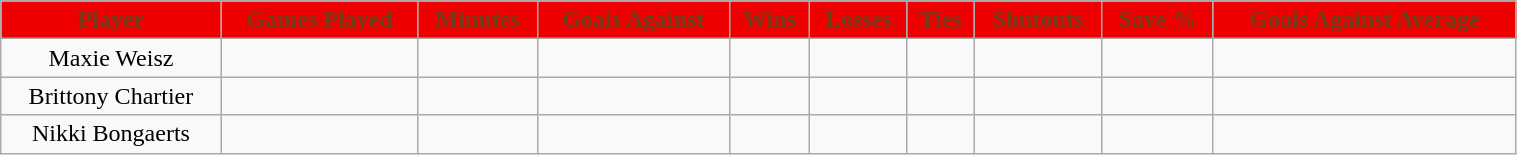<table class="wikitable" style="width:80%;">
<tr style="text-align:center; background:#e00; color:#733d1a;">
<td><strong>Player</strong></td>
<td><strong>Games Played</strong></td>
<td><strong>Minutes</strong></td>
<td><strong>Goals Against</strong></td>
<td><strong>Wins</strong></td>
<td><strong>Losses</strong></td>
<td><strong>Ties</strong></td>
<td><strong>Shutouts</strong></td>
<td><strong>Save %</strong></td>
<td><strong>Goals Against Average</strong></td>
</tr>
<tr style="text-align:center;" bgcolor="">
<td>Maxie Weisz</td>
<td></td>
<td></td>
<td></td>
<td></td>
<td></td>
<td></td>
<td></td>
<td></td>
<td></td>
</tr>
<tr style="text-align:center;" bgcolor="">
<td>Brittony Chartier</td>
<td></td>
<td></td>
<td></td>
<td></td>
<td></td>
<td></td>
<td></td>
<td></td>
<td></td>
</tr>
<tr style="text-align:center;" bgcolor="">
<td>Nikki Bongaerts</td>
<td></td>
<td></td>
<td></td>
<td></td>
<td></td>
<td></td>
<td></td>
<td></td>
<td></td>
</tr>
</table>
